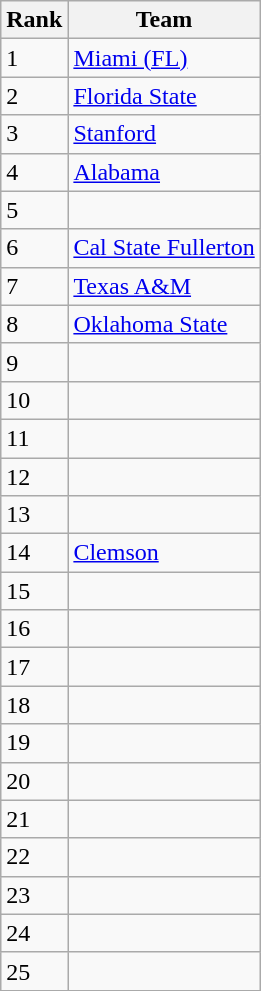<table class=wikitable>
<tr>
<th>Rank</th>
<th>Team</th>
</tr>
<tr>
<td>1</td>
<td><a href='#'>Miami (FL)</a></td>
</tr>
<tr>
<td>2</td>
<td><a href='#'>Florida State</a></td>
</tr>
<tr>
<td>3</td>
<td><a href='#'>Stanford</a></td>
</tr>
<tr>
<td>4</td>
<td><a href='#'>Alabama</a></td>
</tr>
<tr>
<td>5</td>
<td></td>
</tr>
<tr>
<td>6</td>
<td><a href='#'>Cal State Fullerton</a></td>
</tr>
<tr>
<td>7</td>
<td><a href='#'>Texas A&M</a></td>
</tr>
<tr>
<td>8</td>
<td><a href='#'>Oklahoma State</a></td>
</tr>
<tr>
<td>9</td>
<td></td>
</tr>
<tr>
<td>10</td>
<td></td>
</tr>
<tr>
<td>11</td>
<td></td>
</tr>
<tr>
<td>12</td>
<td></td>
</tr>
<tr>
<td>13</td>
<td></td>
</tr>
<tr>
<td>14</td>
<td><a href='#'>Clemson</a></td>
</tr>
<tr>
<td>15</td>
<td></td>
</tr>
<tr>
<td>16</td>
<td></td>
</tr>
<tr>
<td>17</td>
<td></td>
</tr>
<tr>
<td>18</td>
<td></td>
</tr>
<tr>
<td>19</td>
<td></td>
</tr>
<tr>
<td>20</td>
<td></td>
</tr>
<tr>
<td>21</td>
<td></td>
</tr>
<tr>
<td>22</td>
<td></td>
</tr>
<tr>
<td>23</td>
<td></td>
</tr>
<tr>
<td>24</td>
<td></td>
</tr>
<tr>
<td>25</td>
<td></td>
</tr>
</table>
